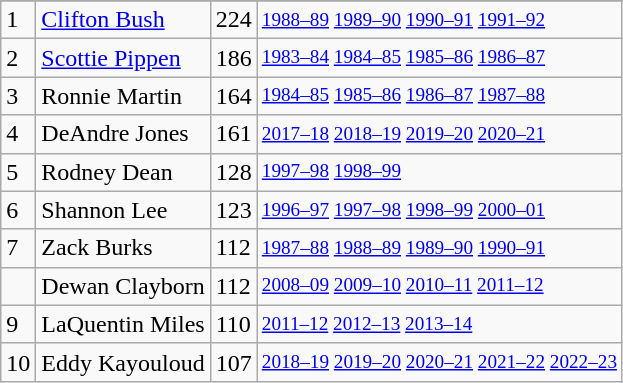<table class="wikitable">
<tr>
</tr>
<tr>
<td>1</td>
<td><a href='#'>Clifton Bush</a></td>
<td>224</td>
<td style="font-size:80%;"><a href='#'>1988–89</a> <a href='#'>1989–90</a> <a href='#'>1990–91</a> <a href='#'>1991–92</a></td>
</tr>
<tr>
<td>2</td>
<td><a href='#'>Scottie Pippen</a></td>
<td>186</td>
<td style="font-size:80%;"><a href='#'>1983–84</a> <a href='#'>1984–85</a> <a href='#'>1985–86</a> <a href='#'>1986–87</a></td>
</tr>
<tr>
<td>3</td>
<td>Ronnie Martin</td>
<td>164</td>
<td style="font-size:80%;"><a href='#'>1984–85</a> <a href='#'>1985–86</a> <a href='#'>1986–87</a> <a href='#'>1987–88</a></td>
</tr>
<tr>
<td>4</td>
<td>DeAndre Jones</td>
<td>161</td>
<td style="font-size:80%;"><a href='#'>2017–18</a> <a href='#'>2018–19</a> <a href='#'>2019–20</a> <a href='#'>2020–21</a></td>
</tr>
<tr>
<td>5</td>
<td>Rodney Dean</td>
<td>128</td>
<td style="font-size:80%;"><a href='#'>1997–98</a> <a href='#'>1998–99</a></td>
</tr>
<tr>
<td>6</td>
<td>Shannon Lee</td>
<td>123</td>
<td style="font-size:80%;"><a href='#'>1996–97</a> <a href='#'>1997–98</a> <a href='#'>1998–99</a> <a href='#'>2000–01</a></td>
</tr>
<tr>
<td>7</td>
<td>Zack Burks</td>
<td>112</td>
<td style="font-size:80%;"><a href='#'>1987–88</a> <a href='#'>1988–89</a> <a href='#'>1989–90</a> <a href='#'>1990–91</a></td>
</tr>
<tr>
<td></td>
<td>Dewan Clayborn</td>
<td>112</td>
<td style="font-size:80%;"><a href='#'>2008–09</a> <a href='#'>2009–10</a> <a href='#'>2010–11</a> <a href='#'>2011–12</a></td>
</tr>
<tr>
<td>9</td>
<td>LaQuentin Miles</td>
<td>110</td>
<td style="font-size:80%;"><a href='#'>2011–12</a> <a href='#'>2012–13</a> <a href='#'>2013–14</a></td>
</tr>
<tr>
<td>10</td>
<td>Eddy Kayouloud</td>
<td>107</td>
<td style="font-size:80%;"><a href='#'>2018–19</a> <a href='#'>2019–20</a> <a href='#'>2020–21</a> <a href='#'>2021–22</a> <a href='#'>2022–23</a></td>
</tr>
</table>
